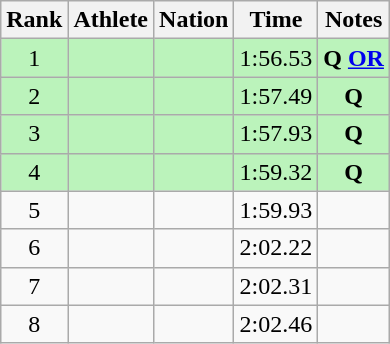<table class="wikitable sortable" style="text-align:center">
<tr>
<th>Rank</th>
<th>Athlete</th>
<th>Nation</th>
<th>Time</th>
<th>Notes</th>
</tr>
<tr bgcolor=#bbf3bb>
<td>1</td>
<td align=left></td>
<td align=left></td>
<td>1:56.53</td>
<td><strong>Q</strong> <strong><a href='#'>OR</a></strong></td>
</tr>
<tr bgcolor=#bbf3bb>
<td>2</td>
<td align=left></td>
<td align=left></td>
<td>1:57.49</td>
<td><strong>Q</strong></td>
</tr>
<tr bgcolor=#bbf3bb>
<td>3</td>
<td align=left></td>
<td align=left></td>
<td>1:57.93</td>
<td><strong>Q</strong></td>
</tr>
<tr bgcolor=#bbf3bb>
<td>4</td>
<td align=left></td>
<td align=left></td>
<td>1:59.32</td>
<td><strong>Q</strong></td>
</tr>
<tr>
<td>5</td>
<td align=left></td>
<td align=left></td>
<td>1:59.93</td>
<td></td>
</tr>
<tr>
<td>6</td>
<td align=left></td>
<td align=left></td>
<td>2:02.22</td>
<td></td>
</tr>
<tr>
<td>7</td>
<td align=left></td>
<td align=left></td>
<td>2:02.31</td>
<td></td>
</tr>
<tr>
<td>8</td>
<td align=left></td>
<td align=left></td>
<td>2:02.46</td>
<td></td>
</tr>
</table>
